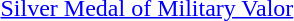<table>
<tr>
<td rowspan=2 style="width:60px; vertical-align:top;"></td>
<td><a href='#'>Silver Medal of Military Valor</a></td>
</tr>
<tr>
<td></td>
</tr>
</table>
